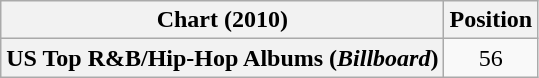<table class="wikitable plainrowheaders" style="text-align:center">
<tr>
<th scope="col">Chart (2010)</th>
<th scope="col">Position</th>
</tr>
<tr>
<th scope="row">US Top R&B/Hip-Hop Albums (<em>Billboard</em>)</th>
<td>56</td>
</tr>
</table>
